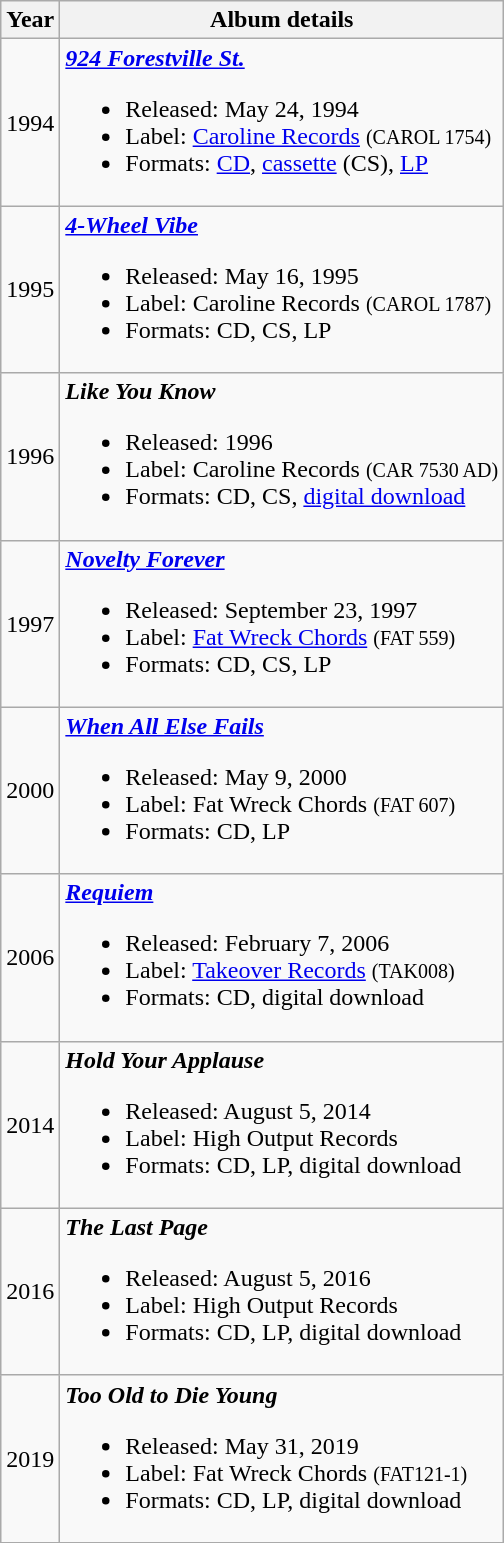<table class="wikitable">
<tr>
<th rowspan="1">Year</th>
<th rowspan="1">Album details</th>
</tr>
<tr>
<td>1994</td>
<td><strong><em><a href='#'>924 Forestville St.</a></em></strong><br><ul><li>Released: May 24, 1994</li><li>Label: <a href='#'>Caroline Records</a> <small>(CAROL 1754)</small></li><li>Formats: <a href='#'>CD</a>, <a href='#'>cassette</a> (CS), <a href='#'>LP</a></li></ul></td>
</tr>
<tr>
<td>1995</td>
<td><strong><em><a href='#'>4-Wheel Vibe</a></em></strong><br><ul><li>Released: May 16, 1995</li><li>Label: Caroline Records <small>(CAROL 1787)</small></li><li>Formats: CD, CS, LP</li></ul></td>
</tr>
<tr>
<td>1996</td>
<td><strong><em>Like You Know</em></strong><br><ul><li>Released: 1996</li><li>Label: Caroline Records <small>(CAR 7530 AD)</small></li><li>Formats: CD, CS, <a href='#'>digital download</a></li></ul></td>
</tr>
<tr>
<td>1997</td>
<td><strong><em><a href='#'>Novelty Forever</a></em></strong><br><ul><li>Released: September 23, 1997</li><li>Label: <a href='#'>Fat Wreck Chords</a> <small>(FAT 559)</small></li><li>Formats: CD, CS, LP</li></ul></td>
</tr>
<tr>
<td>2000</td>
<td><strong><em><a href='#'>When All Else Fails</a></em></strong><br><ul><li>Released: May 9, 2000</li><li>Label: Fat Wreck Chords <small>(FAT 607)</small></li><li>Formats: CD, LP</li></ul></td>
</tr>
<tr>
<td>2006</td>
<td><strong><em><a href='#'>Requiem</a></em></strong><br><ul><li>Released: February 7, 2006</li><li>Label: <a href='#'>Takeover Records</a> <small>(TAK008)</small></li><li>Formats: CD, digital download</li></ul></td>
</tr>
<tr>
<td>2014</td>
<td><strong><em>Hold Your Applause</em></strong><br><ul><li>Released: August 5, 2014</li><li>Label: High Output Records</li><li>Formats: CD, LP, digital download</li></ul></td>
</tr>
<tr>
<td>2016</td>
<td><strong><em>The Last Page</em></strong><br><ul><li>Released: August 5, 2016</li><li>Label: High Output Records</li><li>Formats: CD, LP, digital download</li></ul></td>
</tr>
<tr>
<td>2019</td>
<td><strong><em>Too Old to Die Young</em></strong><br><ul><li>Released: May 31, 2019</li><li>Label: Fat Wreck Chords <small>(FAT121-1)</small></li><li>Formats: CD, LP, digital download</li></ul></td>
</tr>
<tr>
</tr>
</table>
